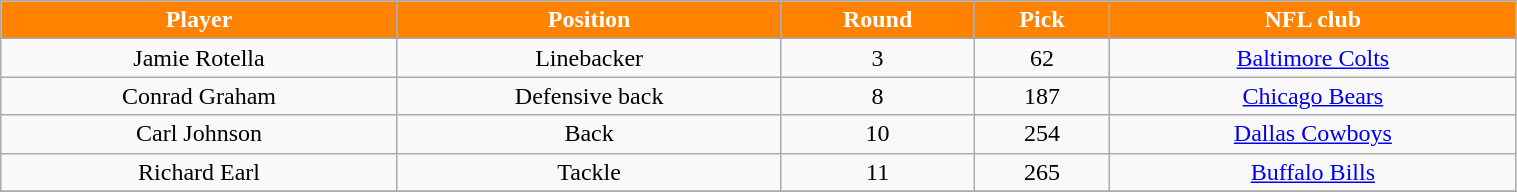<table class="wikitable" width="80%">
<tr align="center"  style="background:#FF8200;color:#FFFFFF;">
<td><strong>Player</strong></td>
<td><strong>Position</strong></td>
<td><strong>Round</strong></td>
<td><strong>Pick</strong></td>
<td><strong>NFL club</strong></td>
</tr>
<tr align="center" bgcolor="">
<td>Jamie Rotella</td>
<td>Linebacker</td>
<td>3</td>
<td>62</td>
<td><a href='#'>Baltimore Colts</a></td>
</tr>
<tr align="center" bgcolor="">
<td>Conrad Graham</td>
<td>Defensive back</td>
<td>8</td>
<td>187</td>
<td><a href='#'>Chicago Bears</a></td>
</tr>
<tr align="center" bgcolor="">
<td>Carl Johnson</td>
<td>Back</td>
<td>10</td>
<td>254</td>
<td><a href='#'>Dallas Cowboys</a></td>
</tr>
<tr align="center" bgcolor="">
<td>Richard Earl</td>
<td>Tackle</td>
<td>11</td>
<td>265</td>
<td><a href='#'>Buffalo Bills</a></td>
</tr>
<tr align="center" bgcolor="">
</tr>
</table>
